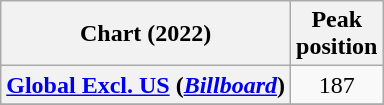<table class="wikitable sortable plainrowheaders" style="text-align:center">
<tr>
<th scope="col">Chart (2022)</th>
<th scope="col">Peak<br>position</th>
</tr>
<tr>
<th scope="row"><a href='#'>Global Excl. US</a> (<em><a href='#'>Billboard</a></em>)</th>
<td>187</td>
</tr>
<tr>
</tr>
<tr>
</tr>
</table>
